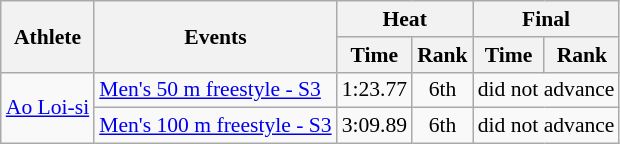<table class=wikitable style="font-size:90%">
<tr>
<th rowspan="2">Athlete</th>
<th rowspan="2">Events</th>
<th colspan="2">Heat</th>
<th colspan="2">Final</th>
</tr>
<tr>
<th>Time</th>
<th>Rank</th>
<th>Time</th>
<th>Rank</th>
</tr>
<tr>
<td rowspan="2"><a href='#'>Ao Loi-si</a></td>
<td><a href='#'>Men's 50 m freestyle - S3</a></td>
<td align="center">1:23.77</td>
<td align="center">6th</td>
<td align="center" colspan=2>did not advance</td>
</tr>
<tr>
<td><a href='#'>Men's 100 m freestyle - S3</a></td>
<td align="center">3:09.89</td>
<td align="center">6th</td>
<td align="center" colspan=2>did not advance</td>
</tr>
</table>
